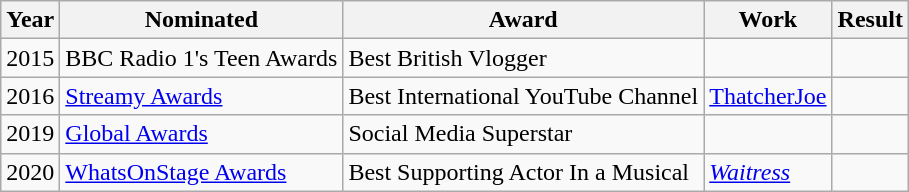<table class="wikitable sortable">
<tr>
<th>Year</th>
<th>Nominated</th>
<th>Award</th>
<th>Work</th>
<th>Result</th>
</tr>
<tr>
<td>2015</td>
<td>BBC Radio 1's Teen Awards</td>
<td>Best British Vlogger</td>
<td></td>
<td></td>
</tr>
<tr>
<td>2016</td>
<td><a href='#'>Streamy Awards</a></td>
<td>Best International YouTube Channel</td>
<td><a href='#'>ThatcherJoe</a></td>
<td></td>
</tr>
<tr>
<td>2019</td>
<td><a href='#'>Global Awards</a></td>
<td>Social Media Superstar</td>
<td></td>
<td></td>
</tr>
<tr>
<td>2020</td>
<td><a href='#'>WhatsOnStage Awards</a></td>
<td>Best Supporting Actor In a Musical</td>
<td><em><a href='#'>Waitress</a></em></td>
<td></td>
</tr>
</table>
